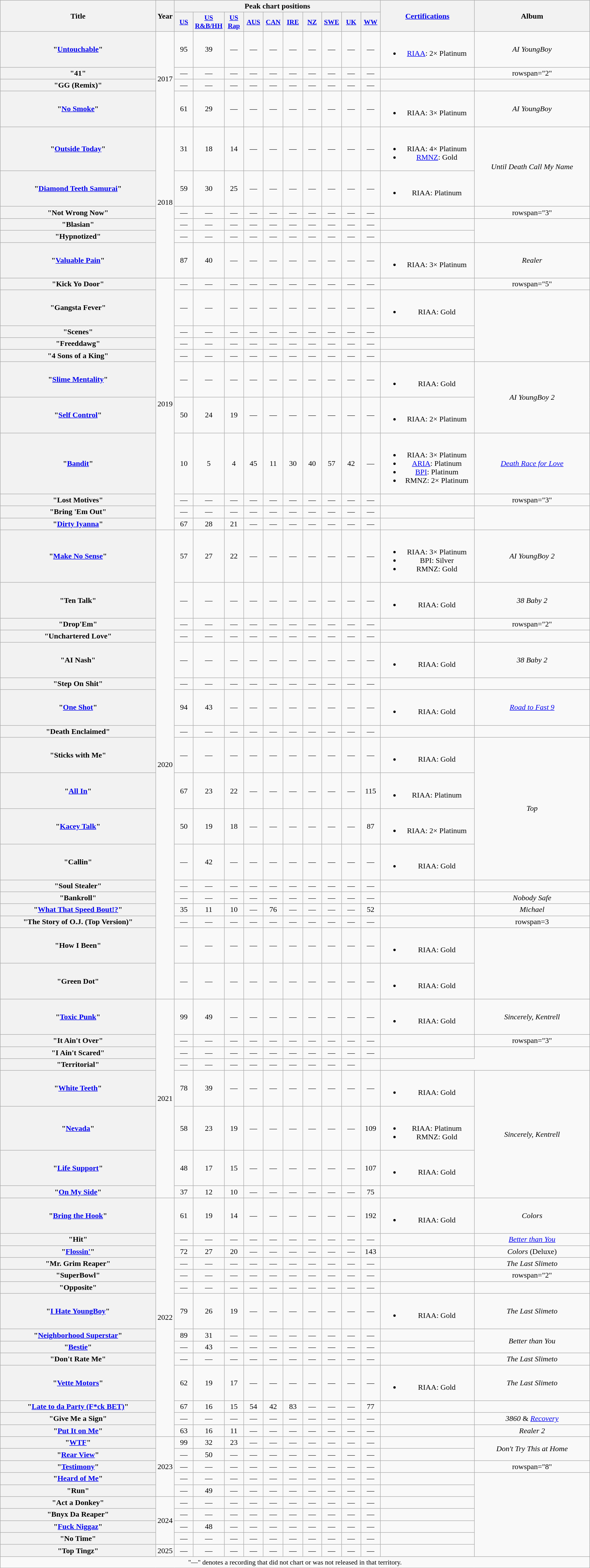<table class="wikitable plainrowheaders" style="text-align:center;">
<tr>
<th scope="col" rowspan="2" style="width:22.5em;">Title</th>
<th scope="col" rowspan="2" style="width:1em;">Year</th>
<th scope="col" colspan="10">Peak chart positions</th>
<th scope="col" rowspan="2" style="width:13em;"><a href='#'>Certifications</a></th>
<th scope="col" rowspan="2" style="width:16.5em;">Album</th>
</tr>
<tr>
<th scope="col" style="width:2.5em;font-size:90%;"><a href='#'>US</a><br></th>
<th scope="col" style="width:2.5em;font-size:90%;"><a href='#'>US<br>R&B/HH</a><br></th>
<th scope="col" style="width:2.5em;font-size:90%;"><a href='#'>US<br>Rap</a><br></th>
<th scope="col" style="width:2.5em;font-size:90%;"><a href='#'>AUS</a><br></th>
<th scope="col" style="width:2.5em;font-size:90%;"><a href='#'>CAN</a><br></th>
<th scope="col" style="width:2.5em;font-size:90%;"><a href='#'>IRE</a><br></th>
<th scope="col" style="width:2.5em;font-size:90%;"><a href='#'>NZ</a><br></th>
<th scope="col" style="width:2.5em;font-size:90%;"><a href='#'>SWE</a><br></th>
<th scope="col" style="width:2.5em;font-size:90%;"><a href='#'>UK</a><br></th>
<th scope="col" style="width:2.5em;font-size:90%;"><a href='#'>WW</a><br></th>
</tr>
<tr>
<th scope="row">"<a href='#'>Untouchable</a>"</th>
<td rowspan="4">2017</td>
<td>95</td>
<td>39</td>
<td>—</td>
<td>—</td>
<td>—</td>
<td>—</td>
<td>—</td>
<td>—</td>
<td>—</td>
<td>—</td>
<td><br><ul><li><a href='#'>RIAA</a>: 2× Platinum</li></ul></td>
<td><em>AI YoungBoy</em></td>
</tr>
<tr>
<th scope="row">"41"</th>
<td>—</td>
<td>—</td>
<td>—</td>
<td>—</td>
<td>—</td>
<td>—</td>
<td>—</td>
<td>—</td>
<td>—</td>
<td>—</td>
<td></td>
<td>rowspan="2" </td>
</tr>
<tr>
<th scope="row">"GG (Remix)"<br></th>
<td>—</td>
<td>—</td>
<td>—</td>
<td>—</td>
<td>—</td>
<td>—</td>
<td>—</td>
<td>—</td>
<td>—</td>
<td>—</td>
<td></td>
</tr>
<tr>
<th scope="row">"<a href='#'>No Smoke</a>"</th>
<td>61</td>
<td>29</td>
<td>—</td>
<td>—</td>
<td>—</td>
<td>—</td>
<td>—</td>
<td>—</td>
<td>—</td>
<td>—</td>
<td><br><ul><li>RIAA: 3× Platinum</li></ul></td>
<td><em>AI YoungBoy</em></td>
</tr>
<tr>
<th scope="row">"<a href='#'>Outside Today</a>"</th>
<td rowspan="6">2018</td>
<td>31</td>
<td>18</td>
<td>14</td>
<td>—</td>
<td>—</td>
<td>—</td>
<td>—</td>
<td>—</td>
<td>—</td>
<td>—</td>
<td><br><ul><li>RIAA: 4× Platinum</li><li><a href='#'>RMNZ</a>: Gold</li></ul></td>
<td rowspan="2"><em>Until Death Call My Name</em></td>
</tr>
<tr>
<th scope="row">"<a href='#'>Diamond Teeth Samurai</a>"</th>
<td>59</td>
<td>30</td>
<td>25</td>
<td>—</td>
<td>—</td>
<td>—</td>
<td>—</td>
<td>—</td>
<td>—</td>
<td>—</td>
<td><br><ul><li>RIAA: Platinum</li></ul></td>
</tr>
<tr>
<th scope="row">"Not Wrong Now"</th>
<td>—</td>
<td>—</td>
<td>—</td>
<td>—</td>
<td>—</td>
<td>—</td>
<td>—</td>
<td>—</td>
<td>—</td>
<td>—</td>
<td></td>
<td>rowspan="3" </td>
</tr>
<tr>
<th scope="row">"Blasian"</th>
<td>—</td>
<td>—</td>
<td>—</td>
<td>—</td>
<td>—</td>
<td>—</td>
<td>—</td>
<td>—</td>
<td>—</td>
<td>—</td>
<td></td>
</tr>
<tr>
<th scope="row">"Hypnotized"</th>
<td>—</td>
<td>—</td>
<td>—</td>
<td>—</td>
<td>—</td>
<td>—</td>
<td>—</td>
<td>—</td>
<td>—</td>
<td>—</td>
<td></td>
</tr>
<tr>
<th scope="row">"<a href='#'>Valuable Pain</a>"</th>
<td>87</td>
<td>40</td>
<td>—</td>
<td>—</td>
<td>—</td>
<td>—</td>
<td>—</td>
<td>—</td>
<td>—</td>
<td>—</td>
<td><br><ul><li>RIAA: 3× Platinum</li></ul></td>
<td><em>Realer</em></td>
</tr>
<tr>
<th scope="row">"Kick Yo Door"</th>
<td rowspan="11">2019</td>
<td>—</td>
<td>—</td>
<td>—</td>
<td>—</td>
<td>—</td>
<td>—</td>
<td>—</td>
<td>—</td>
<td>—</td>
<td>—</td>
<td></td>
<td>rowspan="5" </td>
</tr>
<tr>
<th scope="row">"Gangsta Fever"</th>
<td>—</td>
<td>—</td>
<td>—</td>
<td>—</td>
<td>—</td>
<td>—</td>
<td>—</td>
<td>—</td>
<td>—</td>
<td>—</td>
<td><br><ul><li>RIAA: Gold</li></ul></td>
</tr>
<tr>
<th scope="row">"Scenes"<br></th>
<td>—</td>
<td>—</td>
<td>—</td>
<td>—</td>
<td>—</td>
<td>—</td>
<td>—</td>
<td>—</td>
<td>—</td>
<td>—</td>
<td></td>
</tr>
<tr>
<th scope="row">"Freeddawg"</th>
<td>—</td>
<td>—</td>
<td>—</td>
<td>—</td>
<td>—</td>
<td>—</td>
<td>—</td>
<td>—</td>
<td>—</td>
<td>—</td>
<td></td>
</tr>
<tr>
<th scope="row">"4 Sons of a King"</th>
<td>—</td>
<td>—</td>
<td>—</td>
<td>—</td>
<td>—</td>
<td>—</td>
<td>—</td>
<td>—</td>
<td>—</td>
<td>—</td>
<td></td>
</tr>
<tr>
<th scope="row">"<a href='#'>Slime Mentality</a>"</th>
<td>—</td>
<td>—</td>
<td>—</td>
<td>—</td>
<td>—</td>
<td>—</td>
<td>—</td>
<td>—</td>
<td>—</td>
<td>—</td>
<td><br><ul><li>RIAA: Gold</li></ul></td>
<td rowspan="2"><em>AI YoungBoy 2</em></td>
</tr>
<tr>
<th scope="row">"<a href='#'>Self Control</a>"</th>
<td>50</td>
<td>24</td>
<td>19</td>
<td>—</td>
<td>—</td>
<td>—</td>
<td>—</td>
<td>—</td>
<td>—</td>
<td>—</td>
<td><br><ul><li>RIAA: 2× Platinum</li></ul></td>
</tr>
<tr>
<th scope="row">"<a href='#'>Bandit</a>"<br></th>
<td>10</td>
<td>5</td>
<td>4</td>
<td>45</td>
<td>11</td>
<td>30</td>
<td>40</td>
<td>57</td>
<td>42</td>
<td>—</td>
<td><br><ul><li>RIAA: 3× Platinum</li><li><a href='#'>ARIA</a>: Platinum</li><li><a href='#'>BPI</a>: Platinum</li><li>RMNZ: 2× Platinum</li></ul></td>
<td><em><a href='#'>Death Race for Love</a></em></td>
</tr>
<tr>
<th scope="row">"Lost Motives"</th>
<td>—</td>
<td>—</td>
<td>—</td>
<td>—</td>
<td>—</td>
<td>—</td>
<td>—</td>
<td>—</td>
<td>—</td>
<td>—</td>
<td></td>
<td>rowspan="3" </td>
</tr>
<tr>
<th scope="row">"Bring 'Em Out"</th>
<td>—</td>
<td>—</td>
<td>—</td>
<td>—</td>
<td>—</td>
<td>—</td>
<td>—</td>
<td>—</td>
<td>—</td>
<td>—</td>
<td></td>
</tr>
<tr>
<th scope="row">"<a href='#'>Dirty Iyanna</a>"</th>
<td>67</td>
<td>28</td>
<td>21</td>
<td>—</td>
<td>—</td>
<td>—</td>
<td>—</td>
<td>—</td>
<td>—</td>
<td>—</td>
<td></td>
</tr>
<tr>
<th scope="row">"<a href='#'>Make No Sense</a>"</th>
<td rowspan="18">2020</td>
<td>57</td>
<td>27</td>
<td>22</td>
<td>—</td>
<td>—</td>
<td>—</td>
<td>—</td>
<td>—</td>
<td>—</td>
<td>—</td>
<td><br><ul><li>RIAA: 3× Platinum</li><li>BPI: Silver</li><li>RMNZ: Gold</li></ul></td>
<td><em>AI YoungBoy 2</em></td>
</tr>
<tr>
<th scope="row">"Ten Talk"</th>
<td>—</td>
<td>—</td>
<td>—</td>
<td>—</td>
<td>—</td>
<td>—</td>
<td>—</td>
<td>—</td>
<td>—</td>
<td>—</td>
<td><br><ul><li>RIAA: Gold</li></ul></td>
<td><em>38 Baby 2</em></td>
</tr>
<tr>
<th scope="row">"Drop'Em"</th>
<td>—</td>
<td>—</td>
<td>—</td>
<td>—</td>
<td>—</td>
<td>—</td>
<td>—</td>
<td>—</td>
<td>—</td>
<td>—</td>
<td></td>
<td>rowspan="2" </td>
</tr>
<tr>
<th scope="row">"Unchartered Love"</th>
<td>—</td>
<td>—</td>
<td>—</td>
<td>—</td>
<td>—</td>
<td>—</td>
<td>—</td>
<td>—</td>
<td>—</td>
<td>—</td>
<td></td>
</tr>
<tr>
<th scope="row">"AI Nash"</th>
<td>—</td>
<td>—</td>
<td>—</td>
<td>—</td>
<td>—</td>
<td>—</td>
<td>—</td>
<td>—</td>
<td>—</td>
<td>—</td>
<td><br><ul><li>RIAA: Gold</li></ul></td>
<td><em>38 Baby 2</em></td>
</tr>
<tr>
<th scope="row">"Step On Shit"</th>
<td>—</td>
<td>—</td>
<td>—</td>
<td>—</td>
<td>—</td>
<td>—</td>
<td>—</td>
<td>—</td>
<td>—</td>
<td>—</td>
<td></td>
<td></td>
</tr>
<tr>
<th scope="row">"<a href='#'>One Shot</a>"<br></th>
<td>94</td>
<td>43</td>
<td>—</td>
<td>—</td>
<td>—</td>
<td>—</td>
<td>—</td>
<td>—</td>
<td>—</td>
<td>—</td>
<td><br><ul><li>RIAA: Gold</li></ul></td>
<td><em><a href='#'>Road to Fast 9</a></em></td>
</tr>
<tr>
<th scope="row">"Death Enclaimed"</th>
<td>—</td>
<td>—</td>
<td>—</td>
<td>—</td>
<td>—</td>
<td>—</td>
<td>—</td>
<td>—</td>
<td>—</td>
<td>—</td>
<td></td>
<td></td>
</tr>
<tr>
<th scope="row">"Sticks with Me"</th>
<td>—</td>
<td>—</td>
<td>—</td>
<td>—</td>
<td>—</td>
<td>—</td>
<td>—</td>
<td>—</td>
<td>—</td>
<td>—</td>
<td><br><ul><li>RIAA: Gold</li></ul></td>
<td rowspan="4"><em>Top</em></td>
</tr>
<tr>
<th scope="row">"<a href='#'>All In</a>"</th>
<td>67</td>
<td>23</td>
<td>22</td>
<td>—</td>
<td>—</td>
<td>—</td>
<td>—</td>
<td>—</td>
<td>—</td>
<td>115</td>
<td><br><ul><li>RIAA: Platinum</li></ul></td>
</tr>
<tr>
<th scope="row">"<a href='#'>Kacey Talk</a>"</th>
<td>50</td>
<td>19</td>
<td>18</td>
<td>—</td>
<td>—</td>
<td>—</td>
<td>—</td>
<td>—</td>
<td>—</td>
<td>87</td>
<td><br><ul><li>RIAA: 2× Platinum</li></ul></td>
</tr>
<tr>
<th scope="row">"Callin"<br></th>
<td>—</td>
<td>42</td>
<td>—</td>
<td>—</td>
<td>—</td>
<td>—</td>
<td>—</td>
<td>—</td>
<td>—</td>
<td>—</td>
<td><br><ul><li>RIAA: Gold</li></ul></td>
</tr>
<tr>
<th scope="row">"Soul Stealer"</th>
<td>—</td>
<td>—</td>
<td>—</td>
<td>—</td>
<td>—</td>
<td>—</td>
<td>—</td>
<td>—</td>
<td>—</td>
<td>—</td>
<td></td>
<td></td>
</tr>
<tr>
<th scope="row">"Bankroll"<br></th>
<td>—</td>
<td>—</td>
<td>—</td>
<td>—</td>
<td>—</td>
<td>—</td>
<td>—</td>
<td>—</td>
<td>—</td>
<td>—</td>
<td></td>
<td><em>Nobody Safe</em></td>
</tr>
<tr>
<th scope="row">"<a href='#'>What That Speed Bout!?</a>"<br></th>
<td>35</td>
<td>11</td>
<td>10</td>
<td>—</td>
<td>76</td>
<td>—</td>
<td>—</td>
<td>—</td>
<td>—</td>
<td>52</td>
<td></td>
<td><em>Michael</em></td>
</tr>
<tr>
<th scope="row">"The Story of O.J. (Top Version)"</th>
<td>—</td>
<td>—</td>
<td>—</td>
<td>—</td>
<td>—</td>
<td>—</td>
<td>—</td>
<td>—</td>
<td>—</td>
<td>—</td>
<td></td>
<td>rowspan=3 </td>
</tr>
<tr>
<th scope="row">"How I Been"</th>
<td>—</td>
<td>—</td>
<td>—</td>
<td>—</td>
<td>—</td>
<td>—</td>
<td>—</td>
<td>—</td>
<td>—</td>
<td>—</td>
<td><br><ul><li>RIAA: Gold</li></ul></td>
</tr>
<tr>
<th scope="row">"Green Dot"</th>
<td>—</td>
<td>—</td>
<td>—</td>
<td>—</td>
<td>—</td>
<td>—</td>
<td>—</td>
<td>—</td>
<td>—</td>
<td>—</td>
<td><br><ul><li>RIAA: Gold</li></ul></td>
</tr>
<tr>
<th scope="row">"<a href='#'>Toxic Punk</a>"</th>
<td rowspan="8">2021</td>
<td>99</td>
<td>49</td>
<td>—</td>
<td>—</td>
<td>—</td>
<td>—</td>
<td>—</td>
<td>—</td>
<td>—</td>
<td>—</td>
<td><br><ul><li>RIAA: Gold</li></ul></td>
<td><em>Sincerely, Kentrell</em></td>
</tr>
<tr>
<th scope="row">"It Ain't Over"</th>
<td>—</td>
<td>—</td>
<td>—</td>
<td>—</td>
<td>—</td>
<td>—</td>
<td>—</td>
<td>—</td>
<td>—</td>
<td>—</td>
<td></td>
<td>rowspan="3" </td>
</tr>
<tr>
<th scope="row">"I Ain't Scared"</th>
<td>—</td>
<td>—</td>
<td>—</td>
<td>—</td>
<td>—</td>
<td>—</td>
<td>—</td>
<td>—</td>
<td>—</td>
<td>—</td>
<td></td>
</tr>
<tr>
<th scope="row">"Territorial"</th>
<td>—</td>
<td>—</td>
<td>—</td>
<td>—</td>
<td>—</td>
<td>—</td>
<td>—</td>
<td>—</td>
<td>—</td>
<td></td>
</tr>
<tr>
<th scope="row">"<a href='#'>White Teeth</a>"</th>
<td>78</td>
<td>39</td>
<td>—</td>
<td>—</td>
<td>—</td>
<td>—</td>
<td>—</td>
<td>—</td>
<td>—</td>
<td>—</td>
<td><br><ul><li>RIAA: Gold</li></ul></td>
<td rowspan="4"><em>Sincerely, Kentrell</em></td>
</tr>
<tr>
<th scope="row">"<a href='#'>Nevada</a>"</th>
<td>58</td>
<td>23</td>
<td>19</td>
<td>—</td>
<td>—</td>
<td>—</td>
<td>—</td>
<td>—</td>
<td>—</td>
<td>109</td>
<td><br><ul><li>RIAA: Platinum</li><li>RMNZ: Gold</li></ul></td>
</tr>
<tr>
<th scope="row">"<a href='#'>Life Support</a>"</th>
<td>48</td>
<td>17</td>
<td>15</td>
<td>—</td>
<td>—</td>
<td>—</td>
<td>—</td>
<td>—</td>
<td>—</td>
<td>107</td>
<td><br><ul><li>RIAA: Gold</li></ul></td>
</tr>
<tr>
<th scope="row">"<a href='#'>On My Side</a>"</th>
<td>37</td>
<td>12</td>
<td>10</td>
<td>—</td>
<td>—</td>
<td>—</td>
<td>—</td>
<td>—</td>
<td>—</td>
<td>75</td>
<td></td>
</tr>
<tr>
<th scope="row">"<a href='#'>Bring the Hook</a>"</th>
<td rowspan="14">2022</td>
<td>61</td>
<td>19</td>
<td>14</td>
<td>—</td>
<td>—</td>
<td>—</td>
<td>—</td>
<td>—</td>
<td>—</td>
<td>192</td>
<td><br><ul><li>RIAA: Gold</li></ul></td>
<td><em>Colors</em></td>
</tr>
<tr>
<th scope="row">"Hit"<br></th>
<td>—</td>
<td>—</td>
<td>—</td>
<td>—</td>
<td>—</td>
<td>—</td>
<td>—</td>
<td>—</td>
<td>—</td>
<td>—</td>
<td></td>
<td><em><a href='#'>Better than You</a></em></td>
</tr>
<tr>
<th scope="row">"<a href='#'>Flossin'</a>"<br></th>
<td>72</td>
<td>27</td>
<td>20</td>
<td>—</td>
<td>—</td>
<td>—</td>
<td>—</td>
<td>—</td>
<td>—</td>
<td>143</td>
<td></td>
<td><em>Colors</em> (Deluxe)</td>
</tr>
<tr>
<th scope="row">"Mr. Grim Reaper"</th>
<td>—</td>
<td>—</td>
<td>—</td>
<td>—</td>
<td>—</td>
<td>—</td>
<td>—</td>
<td>—</td>
<td>—</td>
<td>—</td>
<td></td>
<td><em>The Last Slimeto</em></td>
</tr>
<tr>
<th scope="row">"SuperBowl"</th>
<td>—</td>
<td>—</td>
<td>—</td>
<td>—</td>
<td>—</td>
<td>—</td>
<td>—</td>
<td>—</td>
<td>—</td>
<td>—</td>
<td></td>
<td>rowspan="2" </td>
</tr>
<tr>
<th scope="row">"Opposite"</th>
<td>—</td>
<td>—</td>
<td>—</td>
<td>—</td>
<td>—</td>
<td>—</td>
<td>—</td>
<td>—</td>
<td>—</td>
<td>—</td>
<td></td>
</tr>
<tr>
<th scope="row">"<a href='#'>I Hate YoungBoy</a>"</th>
<td>79</td>
<td>26</td>
<td>19</td>
<td>—</td>
<td>—</td>
<td>—</td>
<td>—</td>
<td>—</td>
<td>—</td>
<td>—</td>
<td><br><ul><li>RIAA: Gold</li></ul></td>
<td><em>The Last Slimeto</em></td>
</tr>
<tr>
<th scope="row">"<a href='#'>Neighborhood Superstar</a>"<br></th>
<td>89</td>
<td>31</td>
<td>—</td>
<td>—</td>
<td>—</td>
<td>—</td>
<td>—</td>
<td>—</td>
<td>—</td>
<td>—</td>
<td></td>
<td rowspan="2"><em>Better than You</em></td>
</tr>
<tr>
<th scope="row">"<a href='#'>Bestie</a>"<br></th>
<td>—</td>
<td>43</td>
<td>—</td>
<td>—</td>
<td>—</td>
<td>—</td>
<td>—</td>
<td>—</td>
<td>—</td>
<td>—</td>
<td></td>
</tr>
<tr>
<th scope="row">"Don't Rate Me"<br></th>
<td>—</td>
<td>—</td>
<td>—</td>
<td>—</td>
<td>—</td>
<td>—</td>
<td>—</td>
<td>—</td>
<td>—</td>
<td>—</td>
<td></td>
<td><em>The Last Slimeto</em></td>
</tr>
<tr>
<th scope="row">"<a href='#'>Vette Motors</a>"</th>
<td>62</td>
<td>19</td>
<td>17</td>
<td>—</td>
<td>—</td>
<td>—</td>
<td>—</td>
<td>—</td>
<td>—</td>
<td>—</td>
<td><br><ul><li>RIAA: Gold</li></ul></td>
<td><em>The Last Slimeto</em></td>
</tr>
<tr>
<th scope="row">"<a href='#'>Late to da Party (F*ck BET)</a>"<br></th>
<td>67</td>
<td>16</td>
<td>15</td>
<td>54</td>
<td>42</td>
<td>83<br></td>
<td>—</td>
<td>—</td>
<td>—</td>
<td>77</td>
<td></td>
<td></td>
</tr>
<tr>
<th scope="row">"Give Me a Sign"<br></th>
<td>—</td>
<td>—</td>
<td>—</td>
<td>—</td>
<td>—</td>
<td>—</td>
<td>—</td>
<td>—</td>
<td>—</td>
<td>—</td>
<td></td>
<td><em>3860</em> & <em><a href='#'>Recovery</a></em></td>
</tr>
<tr>
<th scope="row">"<a href='#'>Put It on Me</a>"</th>
<td>63</td>
<td>16</td>
<td>11</td>
<td>—</td>
<td>—</td>
<td>—</td>
<td>—</td>
<td>—</td>
<td>—</td>
<td>—</td>
<td></td>
<td><em>Realer 2</em></td>
</tr>
<tr>
<th scope="row">"<a href='#'>WTF</a>"<br></th>
<td rowspan="5">2023</td>
<td>99</td>
<td>32</td>
<td>23</td>
<td>—</td>
<td>—</td>
<td>—</td>
<td>—</td>
<td>—</td>
<td>—</td>
<td>—</td>
<td></td>
<td rowspan="2"><em>Don't Try This at Home</em></td>
</tr>
<tr>
<th scope="row">"<a href='#'>Rear View</a>"<br></th>
<td>—</td>
<td>50</td>
<td>—</td>
<td>—</td>
<td>—</td>
<td>—</td>
<td>—</td>
<td>—</td>
<td>—</td>
<td>—</td>
<td></td>
</tr>
<tr>
<th scope="row">"<a href='#'>Testimony</a>"</th>
<td>—</td>
<td>—</td>
<td>—</td>
<td>—</td>
<td>—</td>
<td>—</td>
<td>—</td>
<td>—</td>
<td>—</td>
<td>—</td>
<td></td>
<td>rowspan="8" </td>
</tr>
<tr>
<th scope="row">"<a href='#'>Heard of Me</a>"</th>
<td>—</td>
<td>—</td>
<td>—</td>
<td>—</td>
<td>—</td>
<td>—</td>
<td>—</td>
<td>—</td>
<td>—</td>
<td>—</td>
<td></td>
</tr>
<tr>
<th scope="row">"Run"</th>
<td>—</td>
<td>49</td>
<td>—</td>
<td>—</td>
<td>—</td>
<td>—</td>
<td>—</td>
<td>—</td>
<td>—</td>
<td>—</td>
<td></td>
</tr>
<tr>
<th scope="row">"Act a Donkey"</th>
<td rowspan="4">2024</td>
<td>—</td>
<td>—</td>
<td>—</td>
<td>—</td>
<td>—</td>
<td>—</td>
<td>—</td>
<td>—</td>
<td>—</td>
<td>—</td>
<td></td>
</tr>
<tr>
<th scope="row">"Bnyx Da Reaper"</th>
<td>—</td>
<td>—</td>
<td>—</td>
<td>—</td>
<td>—</td>
<td>—</td>
<td>—</td>
<td>—</td>
<td>—</td>
<td>—</td>
<td></td>
</tr>
<tr>
<th scope="row">"<a href='#'>Fuck Niggaz</a>"</th>
<td>—</td>
<td>48</td>
<td>—</td>
<td>—</td>
<td>—</td>
<td>—</td>
<td>—</td>
<td>—</td>
<td>—</td>
<td>—</td>
<td></td>
</tr>
<tr>
<th scope="row">"No Time"</th>
<td>—</td>
<td>—</td>
<td>—</td>
<td>—</td>
<td>—</td>
<td>—</td>
<td>—</td>
<td>—</td>
<td>—</td>
<td>—</td>
<td></td>
</tr>
<tr>
<th scope="row">"Top Tingz"</th>
<td rowspan="1">2025</td>
<td>—</td>
<td>—</td>
<td>—</td>
<td>—</td>
<td>—</td>
<td>—</td>
<td>—</td>
<td>—</td>
<td>—</td>
<td>—</td>
<td></td>
</tr>
<tr>
<td colspan="14" style="font-size:90%">"—" denotes a recording that did not chart or was not released in that territory.</td>
</tr>
</table>
